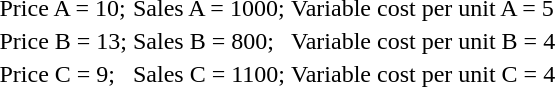<table>
<tr>
<td>Price A = 10;</td>
<td>Sales A = 1000;</td>
<td>Variable cost per unit A = 5</td>
</tr>
<tr>
<td>Price B = 13;</td>
<td>Sales B = 800;</td>
<td>Variable cost per unit B = 4</td>
</tr>
<tr>
<td>Price C = 9;</td>
<td>Sales C = 1100;</td>
<td>Variable cost per unit C = 4</td>
</tr>
</table>
